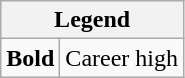<table class="wikitable mw-collapsible mw-collapsed">
<tr>
<th colspan="2">Legend</th>
</tr>
<tr>
<td><strong>Bold</strong></td>
<td>Career high</td>
</tr>
</table>
